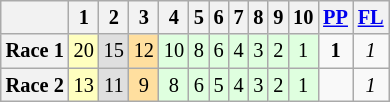<table class="wikitable" style="font-size: 85%;">
<tr>
<th></th>
<th>1</th>
<th>2</th>
<th>3</th>
<th>4</th>
<th>5</th>
<th>6</th>
<th>7</th>
<th>8</th>
<th>9</th>
<th>10</th>
<th><a href='#'>PP</a></th>
<th><a href='#'>FL</a></th>
</tr>
<tr align="center">
<th>Race 1</th>
<td style="background:#FFFFBF;">20</td>
<td style="background:#DFDFDF;">15</td>
<td style="background:#FFDF9F;">12</td>
<td style="background:#DFFFDF;">10</td>
<td style="background:#DFFFDF;">8</td>
<td style="background:#DFFFDF;">6</td>
<td style="background:#DFFFDF;">4</td>
<td style="background:#DFFFDF;">3</td>
<td style="background:#DFFFDF;">2</td>
<td style="background:#DFFFDF;">1</td>
<td><strong>1</strong></td>
<td><em>1</em></td>
</tr>
<tr align="center">
<th>Race 2</th>
<td style="background:#FFFFBF;">13</td>
<td style="background:#DFDFDF;">11</td>
<td style="background:#FFDF9F;">9</td>
<td style="background:#DFFFDF;">8</td>
<td style="background:#DFFFDF;">6</td>
<td style="background:#DFFFDF;">5</td>
<td style="background:#DFFFDF;">4</td>
<td style="background:#DFFFDF;">3</td>
<td style="background:#DFFFDF;">2</td>
<td style="background:#DFFFDF;">1</td>
<td></td>
<td><em>1</em></td>
</tr>
</table>
